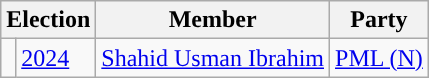<table class="wikitable">
<tr>
<th colspan="2">Election</th>
<th>Member</th>
<th>Party</th>
</tr>
<tr>
<td style="background-color: "></td>
<td><a href='#'>2024</a></td>
<td><a href='#'>Shahid Usman Ibrahim</a></td>
<td><a href='#'>PML (N)</a></td>
</tr>
</table>
